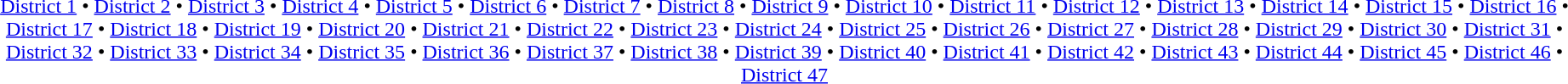<table id=toc class=toc summary=Contents>
<tr>
<td align=center><br><a href='#'>District 1</a> • <a href='#'>District 2</a> • <a href='#'>District 3</a> • <a href='#'>District 4</a> • <a href='#'>District 5</a> • <a href='#'>District 6</a> • <a href='#'>District 7</a> • <a href='#'>District 8</a> • <a href='#'>District 9</a> • <a href='#'>District 10</a> • <a href='#'>District 11</a> •
<a href='#'>District 12</a> • <a href='#'>District 13</a> • <a href='#'>District 14</a> •
<a href='#'>District 15</a> • <a href='#'>District 16</a> • <a href='#'>District 17</a> •
<a href='#'>District 18</a> • <a href='#'>District 19</a> • <a href='#'>District 20</a> • <a href='#'>District 21</a> • <a href='#'>District 22</a> • <a href='#'>District 23</a> • <a href='#'>District 24</a> • <a href='#'>District 25</a> • <a href='#'>District 26</a> • <a href='#'>District 27</a> • <a href='#'>District 28</a> • <a href='#'>District 29</a> • <a href='#'>District 30</a> • <a href='#'>District 31</a> • <a href='#'>District 32</a> • <a href='#'>District 33</a> • <a href='#'>District 34</a> • <a href='#'>District 35</a> • <a href='#'>District 36</a> • <a href='#'>District 37</a> • <a href='#'>District 38</a> • <a href='#'>District 39</a> • <a href='#'>District 40</a> • <a href='#'>District 41</a> • <a href='#'>District 42</a> • <a href='#'>District 43</a> • <a href='#'>District 44</a> • <a href='#'>District 45</a> • <a href='#'>District 46</a> • <a href='#'>District 47</a></td>
</tr>
</table>
